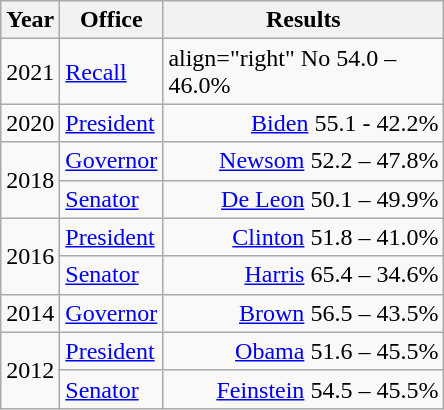<table class=wikitable>
<tr>
<th width="30">Year</th>
<th width="60">Office</th>
<th width="180">Results</th>
</tr>
<tr>
<td>2021</td>
<td><a href='#'>Recall</a></td>
<td>align="right"  No 54.0 – 46.0%</td>
</tr>
<tr>
<td rowspan="1">2020</td>
<td><a href='#'>President</a></td>
<td align="right" ><a href='#'>Biden</a> 55.1 - 42.2%</td>
</tr>
<tr>
<td rowspan="2">2018</td>
<td><a href='#'>Governor</a></td>
<td align="right" ><a href='#'>Newsom</a> 52.2 – 47.8%</td>
</tr>
<tr>
<td><a href='#'>Senator</a></td>
<td align="right" ><a href='#'>De Leon</a> 50.1 – 49.9%</td>
</tr>
<tr>
<td rowspan="2">2016</td>
<td><a href='#'>President</a></td>
<td align="right" ><a href='#'>Clinton</a> 51.8 – 41.0%</td>
</tr>
<tr>
<td><a href='#'>Senator</a></td>
<td align="right" ><a href='#'>Harris</a> 65.4 – 34.6%</td>
</tr>
<tr>
<td>2014</td>
<td><a href='#'>Governor</a></td>
<td align="right" ><a href='#'>Brown</a> 56.5 – 43.5%</td>
</tr>
<tr>
<td rowspan="2">2012</td>
<td><a href='#'>President</a></td>
<td align="right" ><a href='#'>Obama</a> 51.6 – 45.5%</td>
</tr>
<tr>
<td><a href='#'>Senator</a></td>
<td align="right" ><a href='#'>Feinstein</a> 54.5 – 45.5%</td>
</tr>
</table>
